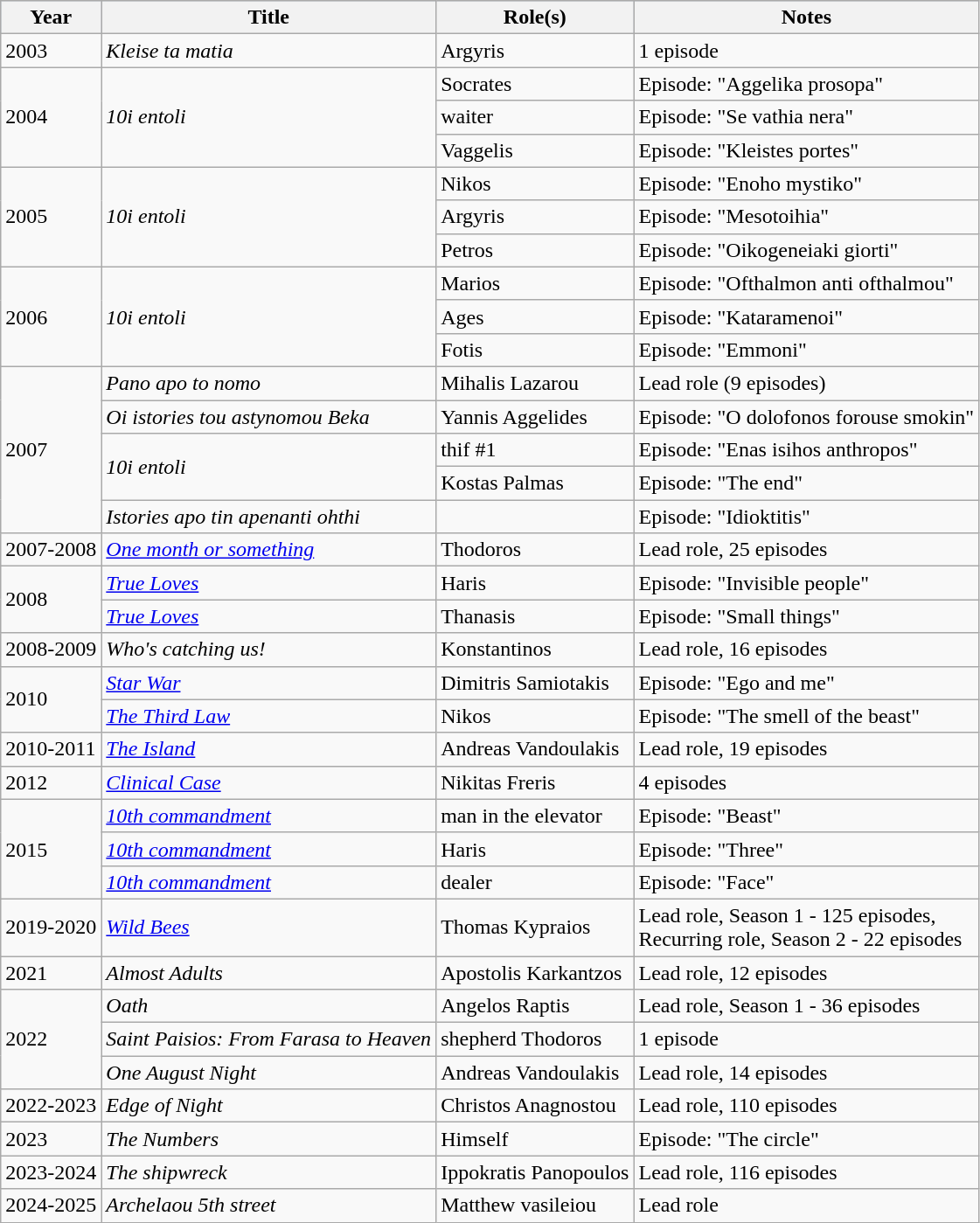<table class="wikitable">
<tr style="background:#b0c4de; text-align:center;">
<th>Year</th>
<th>Title</th>
<th>Role(s)</th>
<th>Notes</th>
</tr>
<tr>
<td>2003</td>
<td><em>Kleise ta matia</em></td>
<td>Argyris</td>
<td>1 episode</td>
</tr>
<tr>
<td rowspan="3">2004</td>
<td rowspan="3"><em>10i entoli</em></td>
<td>Socrates</td>
<td>Episode: "Aggelika prosopa"</td>
</tr>
<tr>
<td>waiter</td>
<td>Episode: "Se vathia nera"</td>
</tr>
<tr>
<td>Vaggelis</td>
<td>Episode: "Kleistes portes"</td>
</tr>
<tr>
<td rowspan="3">2005</td>
<td rowspan="3"><em>10i entoli</em></td>
<td>Nikos</td>
<td>Episode: "Enoho mystiko"</td>
</tr>
<tr>
<td>Argyris</td>
<td>Episode: "Mesotoihia"</td>
</tr>
<tr>
<td>Petros</td>
<td>Episode: "Oikogeneiaki giorti"</td>
</tr>
<tr>
<td rowspan="3">2006</td>
<td rowspan="3"><em>10i entoli</em></td>
<td>Marios</td>
<td>Episode: "Ofthalmon anti ofthalmou"</td>
</tr>
<tr>
<td>Ages</td>
<td>Episode: "Kataramenoi"</td>
</tr>
<tr>
<td>Fotis</td>
<td>Episode: "Emmoni"</td>
</tr>
<tr>
<td rowspan="5">2007</td>
<td><em>Pano apo to nomo</em></td>
<td>Mihalis Lazarou</td>
<td>Lead role (9 episodes)</td>
</tr>
<tr>
<td><em>Oi istories tou astynomou Beka</em></td>
<td>Yannis Aggelides</td>
<td>Episode: "O dolofonos forouse smokin"</td>
</tr>
<tr>
<td rowspan="2"><em>10i entoli</em></td>
<td>thif #1</td>
<td>Episode: "Enas isihos anthropos"</td>
</tr>
<tr>
<td>Kostas Palmas</td>
<td>Episode: "The end"</td>
</tr>
<tr>
<td><em>Istories apo tin apenanti ohthi</em></td>
<td></td>
<td>Episode: "Idioktitis"</td>
</tr>
<tr>
<td>2007-2008</td>
<td><em><a href='#'>One month or something</a></em></td>
<td>Thodoros</td>
<td>Lead role, 25 episodes</td>
</tr>
<tr>
<td rowspan="2">2008</td>
<td><em><a href='#'>True Loves</a></em></td>
<td>Haris</td>
<td>Episode: "Invisible people"</td>
</tr>
<tr>
<td><em><a href='#'>True Loves</a></em></td>
<td>Thanasis</td>
<td>Episode: "Small things"</td>
</tr>
<tr>
<td>2008-2009</td>
<td><em>Who's catching us!</em></td>
<td>Konstantinos</td>
<td>Lead role, 16 episodes</td>
</tr>
<tr>
<td rowspan="2">2010</td>
<td><em><a href='#'>Star War</a></em></td>
<td>Dimitris Samiotakis</td>
<td>Episode: "Ego and me"</td>
</tr>
<tr>
<td><em><a href='#'>The Third Law</a></em></td>
<td>Nikos</td>
<td>Episode: "The smell of the beast"</td>
</tr>
<tr>
<td>2010-2011</td>
<td><em><a href='#'>The Island</a></em></td>
<td>Andreas Vandoulakis</td>
<td>Lead role, 19 episodes</td>
</tr>
<tr>
<td>2012</td>
<td><em><a href='#'>Clinical Case</a></em></td>
<td>Nikitas Freris</td>
<td>4 episodes</td>
</tr>
<tr>
<td rowspan="3">2015</td>
<td><em><a href='#'>10th commandment</a></em></td>
<td>man in the elevator</td>
<td>Episode: "Beast"</td>
</tr>
<tr>
<td><em><a href='#'>10th commandment</a></em></td>
<td>Haris</td>
<td>Episode: "Three"</td>
</tr>
<tr>
<td><em><a href='#'>10th commandment</a></em></td>
<td>dealer</td>
<td>Episode: "Face"</td>
</tr>
<tr>
<td>2019-2020</td>
<td><em><a href='#'>Wild Bees</a></em></td>
<td>Thomas Kypraios</td>
<td>Lead role, Season 1 - 125 episodes,<br>Recurring role, Season 2 - 22 episodes</td>
</tr>
<tr>
<td>2021</td>
<td><em>Almost Adults</em></td>
<td>Apostolis Karkantzos</td>
<td>Lead role, 12 episodes</td>
</tr>
<tr>
<td rowspan="3">2022</td>
<td><em>Oath</em></td>
<td>Angelos Raptis</td>
<td>Lead role, Season 1 - 36 episodes</td>
</tr>
<tr>
<td><em>Saint Paisios: From Farasa to Heaven</em></td>
<td>shepherd Thodoros</td>
<td>1 episode</td>
</tr>
<tr>
<td><em>One August Night</em></td>
<td>Andreas Vandoulakis</td>
<td>Lead role, 14 episodes</td>
</tr>
<tr>
<td>2022-2023</td>
<td><em>Edge of Night</em></td>
<td>Christos Anagnostou</td>
<td>Lead role, 110 episodes</td>
</tr>
<tr>
<td>2023</td>
<td><em>The Numbers</em></td>
<td>Himself</td>
<td>Episode: "The circle"</td>
</tr>
<tr>
<td>2023-2024</td>
<td><em>The shipwreck</em></td>
<td>Ippokratis Panopoulos</td>
<td>Lead role, 116 episodes</td>
</tr>
<tr>
<td>2024-2025</td>
<td><em>Archelaou 5th street</em></td>
<td>Matthew vasileiou</td>
<td>Lead role</td>
</tr>
</table>
